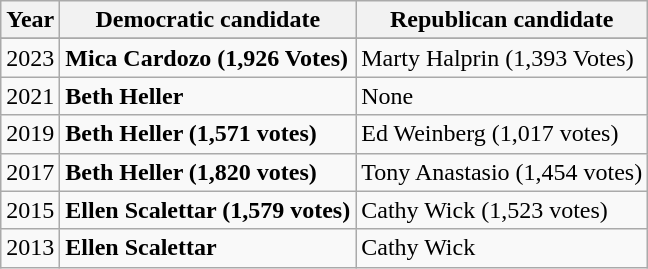<table class="wikitable">
<tr>
<th>Year</th>
<th>Democratic candidate</th>
<th>Republican candidate</th>
</tr>
<tr>
</tr>
<tr 2023>
<td>2023</td>
<td><strong>Mica Cardozo (1,926 Votes)</strong></td>
<td>Marty Halprin (1,393 Votes)</td>
</tr>
<tr>
<td>2021</td>
<td><strong>Beth Heller</strong></td>
<td>None</td>
</tr>
<tr>
<td>2019</td>
<td><strong>Beth Heller (1,571 votes)</strong></td>
<td>Ed Weinberg (1,017 votes)</td>
</tr>
<tr>
<td>2017</td>
<td><strong>Beth Heller (1,820 votes)</strong></td>
<td>Tony Anastasio (1,454 votes)</td>
</tr>
<tr>
<td>2015</td>
<td><strong>Ellen Scalettar (1,579 votes)</strong></td>
<td>Cathy Wick (1,523 votes)</td>
</tr>
<tr>
<td>2013</td>
<td><strong>Ellen Scalettar</strong></td>
<td>Cathy Wick</td>
</tr>
</table>
